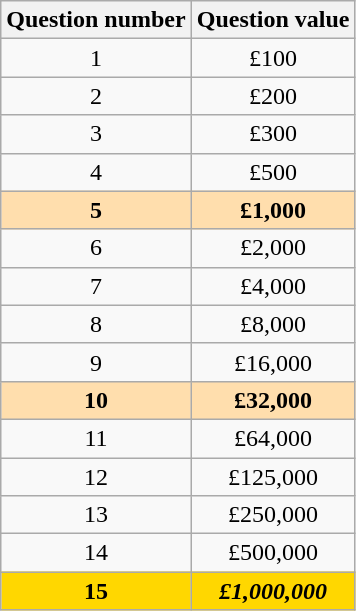<table class="wikitable" style=text-align:center;>
<tr>
<th>Question number</th>
<th>Question value</th>
</tr>
<tr>
<td>1</td>
<td>£100</td>
</tr>
<tr>
<td>2</td>
<td>£200</td>
</tr>
<tr>
<td>3</td>
<td>£300</td>
</tr>
<tr>
<td>4</td>
<td>£500</td>
</tr>
<tr bgcolor=navajowhite>
<td><strong>5</strong></td>
<td><strong>£1,000</strong></td>
</tr>
<tr>
<td>6</td>
<td>£2,000</td>
</tr>
<tr>
<td>7</td>
<td>£4,000</td>
</tr>
<tr>
<td>8</td>
<td>£8,000</td>
</tr>
<tr>
<td>9</td>
<td>£16,000</td>
</tr>
<tr bgcolor=navajowhite>
<td><strong>10</strong></td>
<td><strong>£32,000</strong></td>
</tr>
<tr>
<td>11</td>
<td>£64,000</td>
</tr>
<tr>
<td>12</td>
<td>£125,000</td>
</tr>
<tr>
<td>13</td>
<td>£250,000</td>
</tr>
<tr>
<td>14</td>
<td>£500,000</td>
</tr>
<tr bgcolor=gold>
<td><strong>15</strong></td>
<td><strong><em>£1,000,000</em></strong></td>
</tr>
</table>
